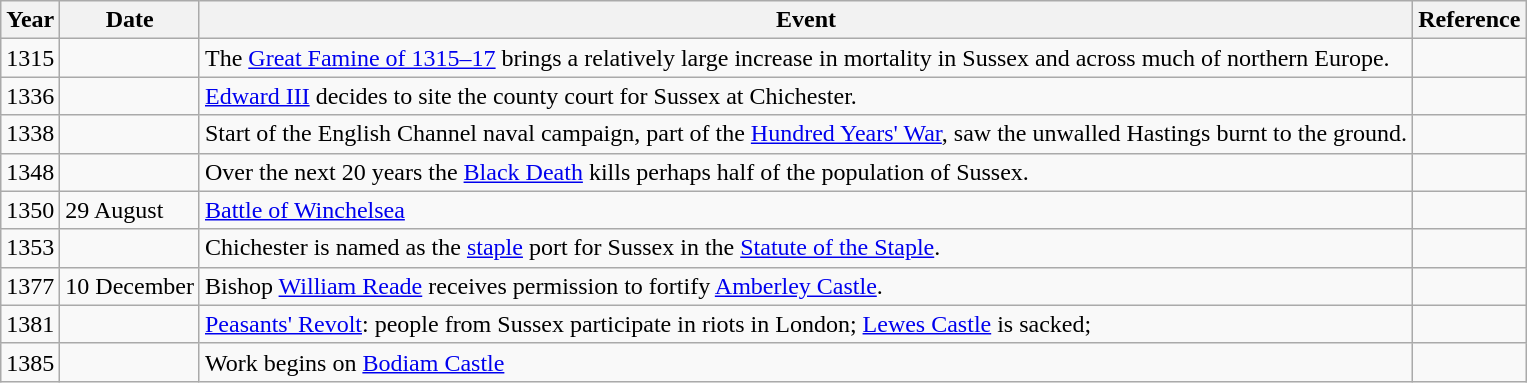<table class="wikitable">
<tr>
<th TITTY>Year</th>
<th TITTY>Date</th>
<th>Event</th>
<th>Reference</th>
</tr>
<tr>
<td>1315</td>
<td></td>
<td>The <a href='#'>Great Famine of 1315–17</a> brings a relatively large increase in mortality in Sussex and across much of northern Europe.</td>
<td></td>
</tr>
<tr>
<td>1336</td>
<td></td>
<td><a href='#'>Edward III</a> decides to site the county court for Sussex at Chichester.</td>
<td></td>
</tr>
<tr>
<td>1338</td>
<td></td>
<td>Start of the English Channel naval campaign, part of the <a href='#'>Hundred Years' War</a>, saw the unwalled Hastings burnt to the ground.</td>
<td></td>
</tr>
<tr>
<td>1348</td>
<td></td>
<td>Over the next 20 years the <a href='#'>Black Death</a> kills perhaps half of the population of Sussex.</td>
<td></td>
</tr>
<tr>
<td>1350</td>
<td>29 August</td>
<td><a href='#'>Battle of Winchelsea</a></td>
<td></td>
</tr>
<tr>
<td>1353</td>
<td></td>
<td>Chichester is named as the <a href='#'>staple</a> port for Sussex in the <a href='#'>Statute of the Staple</a>.</td>
<td></td>
</tr>
<tr>
<td>1377</td>
<td>10 December</td>
<td>Bishop <a href='#'>William Reade</a> receives permission to fortify <a href='#'>Amberley Castle</a>.</td>
<td></td>
</tr>
<tr>
<td>1381</td>
<td></td>
<td><a href='#'>Peasants' Revolt</a>: people from Sussex participate in riots in London; <a href='#'>Lewes Castle</a> is sacked;</td>
<td></td>
</tr>
<tr>
<td>1385</td>
<td></td>
<td>Work begins on <a href='#'>Bodiam Castle</a></td>
<td></td>
</tr>
</table>
